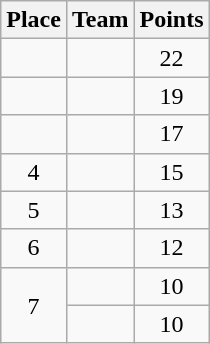<table class="wikitable" style="text-align:center; padding-bottom:0;">
<tr>
<th>Place</th>
<th style="text-align:left;">Team</th>
<th>Points</th>
</tr>
<tr>
<td></td>
<td align=left></td>
<td>22</td>
</tr>
<tr>
<td></td>
<td align=left></td>
<td>19</td>
</tr>
<tr>
<td></td>
<td align=left></td>
<td>17</td>
</tr>
<tr>
<td>4</td>
<td align=left></td>
<td>15</td>
</tr>
<tr>
<td>5</td>
<td align=left></td>
<td>13</td>
</tr>
<tr>
<td>6</td>
<td align=left></td>
<td>12</td>
</tr>
<tr>
<td rowspan=2>7</td>
<td align=left></td>
<td>10</td>
</tr>
<tr>
<td align=left></td>
<td>10</td>
</tr>
</table>
